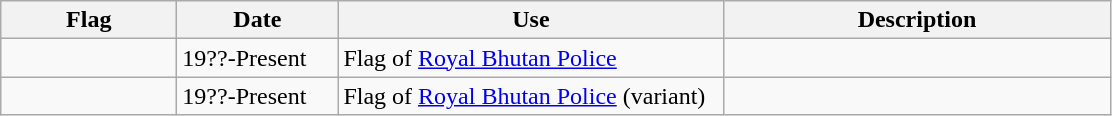<table class="wikitable">
<tr>
<th style="width:110px;">Flag</th>
<th style="width:100px;">Date</th>
<th style="width:250px;">Use</th>
<th style="width:250px;">Description</th>
</tr>
<tr>
<td></td>
<td>19??-Present</td>
<td>Flag of <a href='#'>Royal Bhutan Police</a></td>
<td></td>
</tr>
<tr>
<td></td>
<td>19??-Present</td>
<td>Flag of <a href='#'>Royal Bhutan Police</a> (variant)</td>
<td></td>
</tr>
</table>
